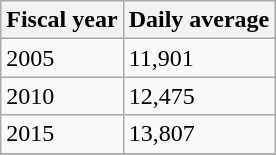<table class="wikitable">
<tr>
<th>Fiscal year</th>
<th>Daily average</th>
</tr>
<tr>
<td>2005</td>
<td>11,901</td>
</tr>
<tr>
<td>2010</td>
<td>12,475</td>
</tr>
<tr>
<td>2015</td>
<td>13,807</td>
</tr>
<tr>
</tr>
</table>
